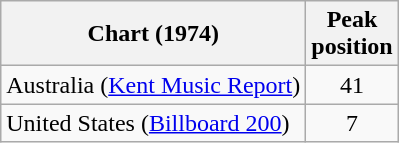<table class="wikitable">
<tr>
<th>Chart (1974)</th>
<th>Peak<br> position</th>
</tr>
<tr>
<td>Australia (<a href='#'>Kent Music Report</a>)</td>
<td align="center">41</td>
</tr>
<tr>
<td>United States (<a href='#'>Billboard 200</a>)</td>
<td align="center">7</td>
</tr>
</table>
